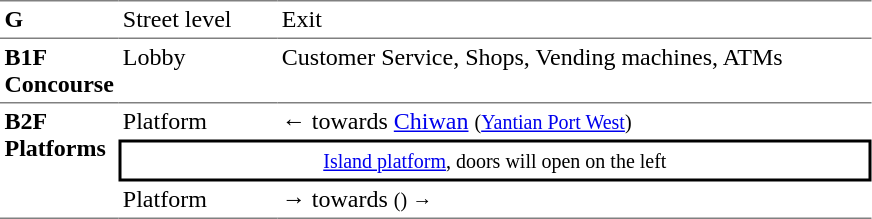<table table border=0 cellspacing=0 cellpadding=3>
<tr>
<td style="border-top:solid 1px gray;" width=50 valign=top><strong>G</strong></td>
<td style="border-top:solid 1px gray;" width=100 valign=top>Street level</td>
<td style="border-top:solid 1px gray;" width=390 valign=top>Exit</td>
</tr>
<tr>
<td style="border-bottom:solid 1px gray; border-top:solid 1px gray;" valign=top width=50><strong>B1F<br>Concourse</strong></td>
<td style="border-bottom:solid 1px gray; border-top:solid 1px gray;" valign=top width=100>Lobby</td>
<td style="border-bottom:solid 1px gray; border-top:solid 1px gray;" valign=top width=390>Customer Service, Shops, Vending machines, ATMs</td>
</tr>
<tr>
<td style="border-bottom:solid 1px gray;" rowspan="3" valign=top><strong>B2F<br>Platforms</strong></td>
<td>Platform</td>
<td>←  towards <a href='#'>Chiwan</a> <small>(<a href='#'>Yantian Port West</a>)</small></td>
</tr>
<tr>
<td style="border-right:solid 2px black;border-left:solid 2px black;border-top:solid 2px black;border-bottom:solid 2px black;text-align:center;" colspan=2><small><a href='#'>Island platform</a>, doors will open on the left</small></td>
</tr>
<tr>
<td style="border-bottom:solid 1px gray;">Platform</td>
<td style="border-bottom:solid 1px gray;"><span>→</span>  towards  <small>() →</small></td>
</tr>
</table>
